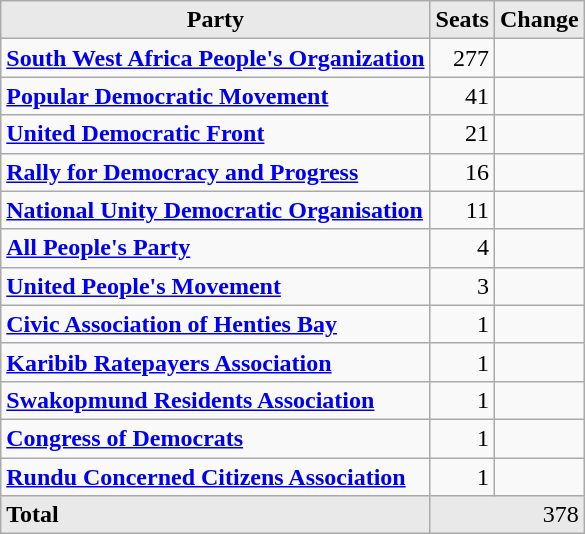<table class="wikitable">
<tr>
<th style="background-color:#E9E9E9">Party</th>
<th style="background-color:#E9E9E9">Seats</th>
<th style="background-color:#E9E9E9">Change</th>
</tr>
<tr>
<td><strong><a href='#'>South West Africa People's Organization</a></strong></td>
<td align="right">277</td>
<td></td>
</tr>
<tr>
<td><strong><a href='#'>Popular Democratic Movement</a></strong></td>
<td align="right">41</td>
<td></td>
</tr>
<tr>
<td><strong><a href='#'>United Democratic Front</a></strong></td>
<td align="right">21</td>
<td></td>
</tr>
<tr>
<td><strong><a href='#'>Rally for Democracy and Progress</a></strong></td>
<td align="right">16</td>
<td></td>
</tr>
<tr>
<td><strong><a href='#'>National Unity Democratic Organisation</a></strong></td>
<td align="right">11</td>
<td></td>
</tr>
<tr>
<td><strong><a href='#'>All People's Party</a></strong></td>
<td align="right">4</td>
<td></td>
</tr>
<tr>
<td><strong><a href='#'>United People's Movement</a></strong></td>
<td align="right">3</td>
<td></td>
</tr>
<tr>
<td><strong><a href='#'>Civic Association of Henties Bay</a></strong></td>
<td align="right">1</td>
<td></td>
</tr>
<tr>
<td><strong><a href='#'>Karibib Ratepayers Association</a></strong></td>
<td align="right">1</td>
<td></td>
</tr>
<tr>
<td><strong><a href='#'>Swakopmund Residents Association</a></strong></td>
<td align="right">1</td>
<td></td>
</tr>
<tr>
<td><strong><a href='#'>Congress of Democrats</a></strong></td>
<td align="right">1</td>
<td></td>
</tr>
<tr>
<td><strong><a href='#'>Rundu Concerned Citizens Association</a></strong></td>
<td align="right">1</td>
<td></td>
</tr>
<tr>
<td style="background-color:#E9E9E9"><strong>Total</strong></td>
<td align="right" style="background-color:#E9E9E9" colspan="2">378</td>
</tr>
</table>
